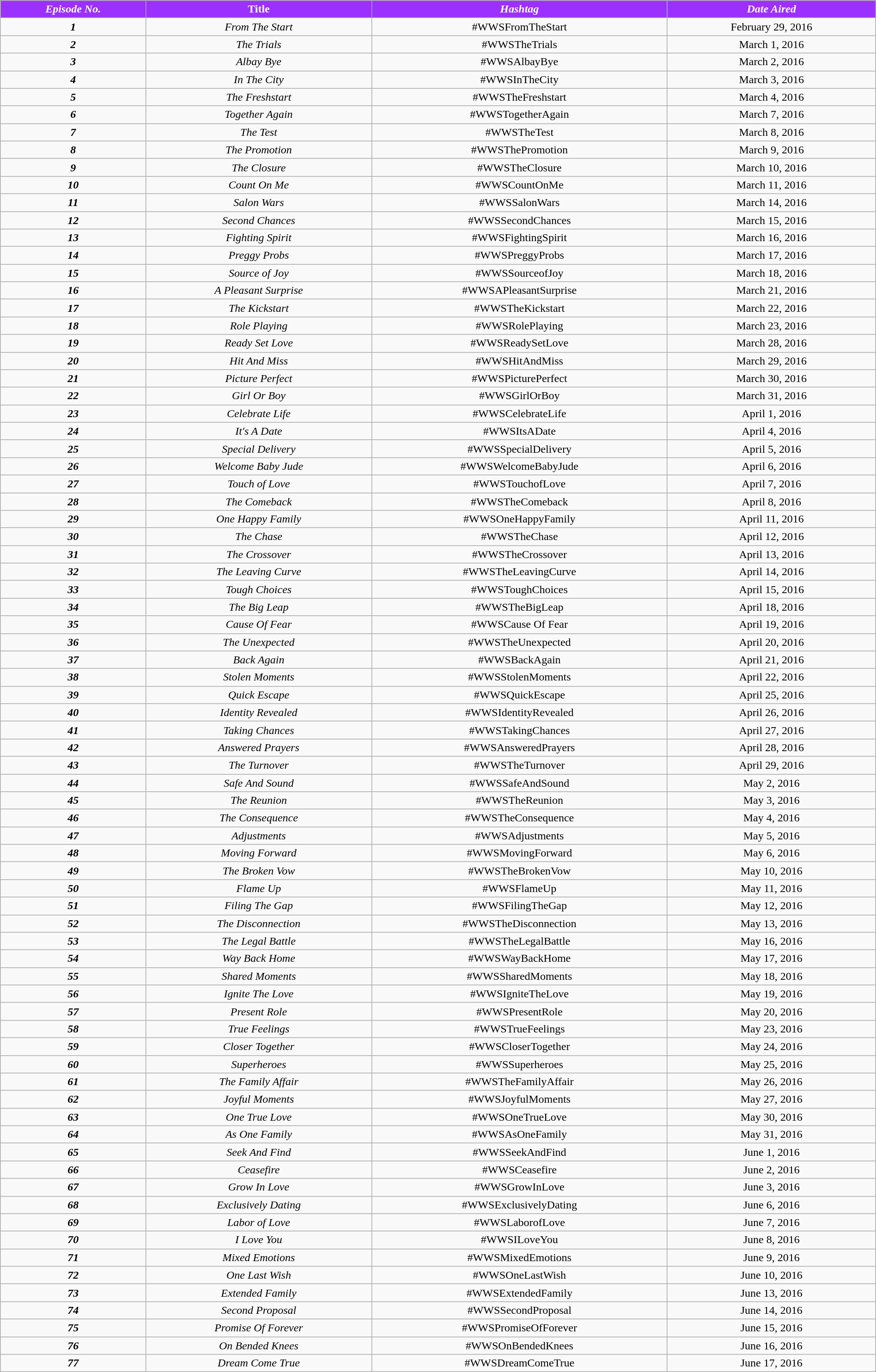<table class="wikitable" style="text-align:center; font-size:100%; line-height:18px;"  width="100%">
<tr>
<th style="background:#9B30FF; color:#ffffff"><strong><em>Episode No.</em></strong></th>
<th style="background:#9B30FF; color:#ffffff">Title</th>
<th style="background:#9B30FF; color:#ffffff"><em>Hashtag</em></th>
<th style="background:#9B30FF; color:#ffffff"><em>Date Aired</em></th>
</tr>
<tr>
<td><strong><em>1</em></strong></td>
<td><em>From The Start</em></td>
<td>#WWSFromTheStart</td>
<td>February 29, 2016</td>
</tr>
<tr>
<td><strong><em>2</em></strong></td>
<td><em>The Trials</em></td>
<td>#WWSTheTrials</td>
<td>March 1, 2016</td>
</tr>
<tr>
<td><strong><em>3</em></strong></td>
<td><em>Albay Bye</em></td>
<td>#WWSAlbayBye</td>
<td>March 2, 2016</td>
</tr>
<tr>
<td><strong><em>4</em></strong></td>
<td><em>In The City</em></td>
<td>#WWSInTheCity</td>
<td>March 3, 2016</td>
</tr>
<tr>
<td><strong><em>5</em></strong></td>
<td><em>The Freshstart</em></td>
<td>#WWSTheFreshstart</td>
<td>March 4, 2016</td>
</tr>
<tr>
<td><strong><em>6</em></strong></td>
<td><em>Together Again</em></td>
<td>#WWSTogetherAgain</td>
<td>March 7, 2016</td>
</tr>
<tr>
<td><strong><em>7</em></strong></td>
<td><em>The Test</em></td>
<td>#WWSTheTest</td>
<td>March 8, 2016</td>
</tr>
<tr>
<td><strong><em>8</em></strong></td>
<td><em>The Promotion</em></td>
<td>#WWSThePromotion</td>
<td>March 9, 2016</td>
</tr>
<tr>
<td><strong><em>9</em></strong></td>
<td><em>The Closure</em></td>
<td>#WWSTheClosure</td>
<td>March 10, 2016</td>
</tr>
<tr>
<td><strong><em>10</em></strong></td>
<td><em>Count On Me</em></td>
<td>#WWSCountOnMe</td>
<td>March 11, 2016</td>
</tr>
<tr>
<td><strong><em>11</em></strong></td>
<td><em>Salon Wars</em></td>
<td>#WWSSalonWars</td>
<td>March 14, 2016</td>
</tr>
<tr>
<td><strong><em>12</em></strong></td>
<td><em>Second Chances</em></td>
<td>#WWSSecondChances</td>
<td>March 15, 2016</td>
</tr>
<tr>
<td><strong><em>13</em></strong></td>
<td><em>Fighting Spirit</em></td>
<td>#WWSFightingSpirit</td>
<td>March 16, 2016</td>
</tr>
<tr>
<td><strong><em>14</em></strong></td>
<td><em>Preggy Probs</em></td>
<td>#WWSPreggyProbs</td>
<td>March 17, 2016</td>
</tr>
<tr>
<td><strong><em>15</em></strong></td>
<td><em>Source of Joy</em></td>
<td>#WWSSourceofJoy</td>
<td>March 18, 2016</td>
</tr>
<tr>
<td><strong><em>16</em></strong></td>
<td><em>A Pleasant Surprise</em></td>
<td>#WWSAPleasantSurprise</td>
<td>March 21, 2016</td>
</tr>
<tr>
<td><strong><em>17</em></strong></td>
<td><em>The Kickstart</em></td>
<td>#WWSTheKickstart</td>
<td>March 22, 2016</td>
</tr>
<tr>
<td><strong><em>18</em></strong></td>
<td><em>Role Playing</em></td>
<td>#WWSRolePlaying</td>
<td>March 23, 2016</td>
</tr>
<tr>
<td><strong><em>19</em></strong></td>
<td><em>Ready Set Love</em></td>
<td>#WWSReadySetLove</td>
<td>March 28, 2016</td>
</tr>
<tr>
<td><strong><em>20</em></strong></td>
<td><em>Hit And Miss</em></td>
<td>#WWSHitAndMiss</td>
<td>March 29, 2016</td>
</tr>
<tr>
<td><strong><em>21</em></strong></td>
<td><em>Picture Perfect</em></td>
<td>#WWSPicturePerfect</td>
<td>March 30, 2016</td>
</tr>
<tr>
<td><strong><em>22</em></strong></td>
<td><em>Girl Or Boy</em></td>
<td>#WWSGirlOrBoy</td>
<td>March 31, 2016</td>
</tr>
<tr>
<td><strong><em>23</em></strong></td>
<td><em>Celebrate Life</em></td>
<td>#WWSCelebrateLife</td>
<td>April 1, 2016</td>
</tr>
<tr>
<td><strong><em>24</em></strong></td>
<td><em>It's A Date</em></td>
<td>#WWSItsADate</td>
<td>April 4, 2016</td>
</tr>
<tr>
<td><strong><em>25</em></strong></td>
<td><em>Special Delivery</em></td>
<td>#WWSSpecialDelivery</td>
<td>April 5, 2016</td>
</tr>
<tr>
<td><strong><em>26</em></strong></td>
<td><em>Welcome Baby Jude</em></td>
<td>#WWSWelcomeBabyJude</td>
<td>April 6, 2016</td>
</tr>
<tr>
<td><strong><em>27</em></strong></td>
<td><em>Touch of Love</em></td>
<td>#WWSTouchofLove</td>
<td>April 7, 2016</td>
</tr>
<tr>
<td><strong><em>28</em></strong></td>
<td><em>The Comeback</em></td>
<td>#WWSTheComeback</td>
<td>April 8, 2016</td>
</tr>
<tr>
<td><strong><em>29</em></strong></td>
<td><em>One Happy Family</em></td>
<td>#WWSOneHappyFamily</td>
<td>April 11, 2016</td>
</tr>
<tr>
<td><strong><em>30</em></strong></td>
<td><em>The Chase</em></td>
<td>#WWSTheChase</td>
<td>April 12, 2016</td>
</tr>
<tr>
<td><strong><em>31</em></strong></td>
<td><em>The Crossover</em></td>
<td>#WWSTheCrossover</td>
<td>April 13, 2016</td>
</tr>
<tr>
<td><strong><em>32</em></strong></td>
<td><em>The Leaving Curve</em></td>
<td>#WWSTheLeavingCurve</td>
<td>April 14, 2016</td>
</tr>
<tr>
<td><strong><em>33</em></strong></td>
<td><em>Tough Choices</em></td>
<td>#WWSToughChoices</td>
<td>April 15, 2016</td>
</tr>
<tr>
<td><strong><em>34</em></strong></td>
<td><em>The Big Leap</em></td>
<td>#WWSTheBigLeap</td>
<td>April 18, 2016</td>
</tr>
<tr>
<td><strong><em>35</em></strong></td>
<td><em>Cause Of Fear</em></td>
<td>#WWSCause Of Fear</td>
<td>April 19, 2016</td>
</tr>
<tr>
<td><strong><em>36</em></strong></td>
<td><em>The Unexpected</em></td>
<td>#WWSTheUnexpected</td>
<td>April 20, 2016</td>
</tr>
<tr>
<td><strong><em>37</em></strong></td>
<td><em>Back Again</em></td>
<td>#WWSBackAgain</td>
<td>April 21, 2016</td>
</tr>
<tr>
<td><strong><em>38</em></strong></td>
<td><em>Stolen Moments</em></td>
<td>#WWSStolenMoments</td>
<td>April 22, 2016</td>
</tr>
<tr>
<td><strong><em>39</em></strong></td>
<td><em>Quick Escape</em></td>
<td>#WWSQuickEscape</td>
<td>April 25, 2016</td>
</tr>
<tr>
<td><strong><em>40</em></strong></td>
<td><em>Identity Revealed</em></td>
<td>#WWSIdentityRevealed</td>
<td>April 26, 2016</td>
</tr>
<tr>
<td><strong><em>41</em></strong></td>
<td><em>Taking Chances</em></td>
<td>#WWSTakingChances</td>
<td>April 27, 2016</td>
</tr>
<tr>
<td><strong><em>42</em></strong></td>
<td><em>Answered Prayers</em></td>
<td>#WWSAnsweredPrayers</td>
<td>April 28, 2016</td>
</tr>
<tr>
<td><strong><em>43</em></strong></td>
<td><em>The Turnover</em></td>
<td>#WWSTheTurnover</td>
<td>April 29, 2016</td>
</tr>
<tr>
<td><strong><em>44</em></strong></td>
<td><em>Safe And Sound</em></td>
<td>#WWSSafeAndSound</td>
<td>May 2, 2016</td>
</tr>
<tr>
<td><strong><em>45</em></strong></td>
<td><em>The Reunion</em></td>
<td>#WWSTheReunion</td>
<td>May 3, 2016</td>
</tr>
<tr>
<td><strong><em>46</em></strong></td>
<td><em>The Consequence</em></td>
<td>#WWSTheConsequence</td>
<td>May 4, 2016</td>
</tr>
<tr>
<td><strong><em>47</em></strong></td>
<td><em>Adjustments</em></td>
<td>#WWSAdjustments</td>
<td>May 5, 2016</td>
</tr>
<tr>
<td><strong><em>48</em></strong></td>
<td><em>Moving Forward</em></td>
<td>#WWSMovingForward</td>
<td>May 6, 2016</td>
</tr>
<tr>
<td><strong><em>49</em></strong></td>
<td><em>The Broken Vow</em></td>
<td>#WWSTheBrokenVow</td>
<td>May 10, 2016</td>
</tr>
<tr>
<td><strong><em>50</em></strong></td>
<td><em>Flame Up</em></td>
<td>#WWSFlameUp</td>
<td>May 11, 2016</td>
</tr>
<tr>
<td><strong><em>51</em></strong></td>
<td><em>Filing The Gap</em></td>
<td>#WWSFilingTheGap</td>
<td>May 12, 2016</td>
</tr>
<tr>
<td><strong><em>52</em></strong></td>
<td><em>The Disconnection</em></td>
<td>#WWSTheDisconnection</td>
<td>May 13, 2016</td>
</tr>
<tr>
<td><strong><em>53</em></strong></td>
<td><em>The Legal Battle</em></td>
<td>#WWSTheLegalBattle</td>
<td>May 16, 2016</td>
</tr>
<tr>
<td><strong><em>54</em></strong></td>
<td><em>Way Back Home</em></td>
<td>#WWSWayBackHome</td>
<td>May 17, 2016</td>
</tr>
<tr>
<td><strong><em>55</em></strong></td>
<td><em>Shared Moments</em></td>
<td>#WWSSharedMoments</td>
<td>May 18, 2016</td>
</tr>
<tr>
<td><strong><em>56</em></strong></td>
<td><em>Ignite The Love</em></td>
<td>#WWSIgniteTheLove</td>
<td>May 19, 2016</td>
</tr>
<tr>
<td><strong><em>57</em></strong></td>
<td><em>Present Role</em></td>
<td>#WWSPresentRole</td>
<td>May 20, 2016</td>
</tr>
<tr>
<td><strong><em>58</em></strong></td>
<td><em>True Feelings</em></td>
<td>#WWSTrueFeelings</td>
<td>May 23, 2016</td>
</tr>
<tr>
<td><strong><em>59</em></strong></td>
<td><em>Closer Together</em></td>
<td>#WWSCloserTogether</td>
<td>May 24, 2016</td>
</tr>
<tr>
<td><strong><em>60</em></strong></td>
<td><em>Superheroes</em></td>
<td>#WWSSuperheroes</td>
<td>May 25, 2016</td>
</tr>
<tr>
<td><strong><em>61</em></strong></td>
<td><em>The Family Affair</em></td>
<td>#WWSTheFamilyAffair</td>
<td>May 26, 2016</td>
</tr>
<tr>
<td><strong><em>62</em></strong></td>
<td><em>Joyful Moments</em></td>
<td>#WWSJoyfulMoments</td>
<td>May 27, 2016</td>
</tr>
<tr>
<td><strong><em>63</em></strong></td>
<td><em>One True Love</em></td>
<td>#WWSOneTrueLove</td>
<td>May 30, 2016</td>
</tr>
<tr>
<td><strong><em>64</em></strong></td>
<td><em>As One Family</em></td>
<td>#WWSAsOneFamily</td>
<td>May 31, 2016</td>
</tr>
<tr>
<td><strong><em>65</em></strong></td>
<td><em>Seek And Find</em></td>
<td>#WWSSeekAndFind</td>
<td>June 1, 2016</td>
</tr>
<tr>
<td><strong><em>66</em></strong></td>
<td><em>Ceasefire</em></td>
<td>#WWSCeasefire</td>
<td>June 2, 2016</td>
</tr>
<tr>
<td><strong><em>67</em></strong></td>
<td><em>Grow In Love</em></td>
<td>#WWSGrowInLove</td>
<td>June 3, 2016</td>
</tr>
<tr>
<td><strong><em>68</em></strong></td>
<td><em>Exclusively Dating</em></td>
<td>#WWSExclusivelyDating</td>
<td>June 6, 2016</td>
</tr>
<tr>
<td><strong><em>69</em></strong></td>
<td><em>Labor of Love</em></td>
<td>#WWSLaborofLove</td>
<td>June 7, 2016</td>
</tr>
<tr>
<td><strong><em>70</em></strong></td>
<td><em>I Love You</em></td>
<td>#WWSILoveYou</td>
<td>June 8, 2016</td>
</tr>
<tr>
<td><strong><em>71</em></strong></td>
<td><em>Mixed Emotions</em></td>
<td>#WWSMixedEmotions</td>
<td>June 9, 2016</td>
</tr>
<tr>
<td><strong><em>72</em></strong></td>
<td><em>One Last Wish</em></td>
<td>#WWSOneLastWish</td>
<td>June 10, 2016</td>
</tr>
<tr>
<td><strong><em>73</em></strong></td>
<td><em>Extended Family</em></td>
<td>#WWSExtendedFamily</td>
<td>June 13, 2016</td>
</tr>
<tr>
<td><strong><em>74</em></strong></td>
<td><em>Second Proposal</em></td>
<td>#WWSSecondProposal</td>
<td>June 14, 2016</td>
</tr>
<tr>
<td><strong><em>75</em></strong></td>
<td><em>Promise Of Forever</em></td>
<td>#WWSPromiseOfForever</td>
<td>June 15, 2016</td>
</tr>
<tr>
<td><strong><em>76</em></strong></td>
<td><em>On Bended Knees</em></td>
<td>#WWSOnBendedKnees</td>
<td>June 16, 2016</td>
</tr>
<tr>
<td><strong><em>77</em></strong></td>
<td><em>Dream Come True</em></td>
<td>#WWSDreamComeTrue</td>
<td>June 17, 2016</td>
</tr>
</table>
